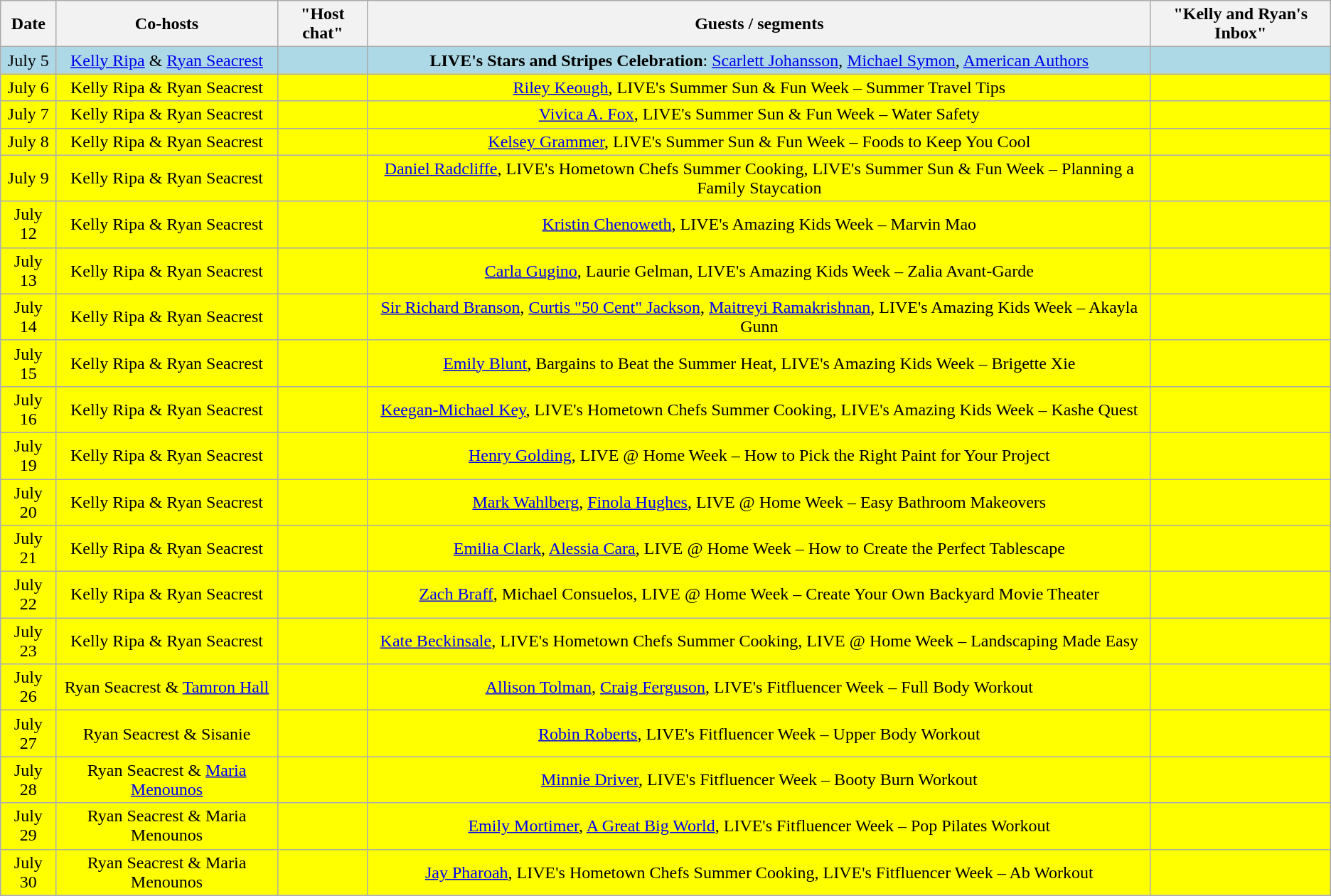<table class="wikitable sortable" style="text-align:center;">
<tr>
<th>Date</th>
<th>Co-hosts</th>
<th>"Host chat"</th>
<th>Guests / segments</th>
<th>"Kelly and Ryan's Inbox"</th>
</tr>
<tr style="background:lightblue;">
<td>July 5</td>
<td><a href='#'>Kelly Ripa</a> & <a href='#'>Ryan Seacrest</a></td>
<td></td>
<td><strong>LIVE's Stars and Stripes Celebration</strong>: <a href='#'>Scarlett Johansson</a>, <a href='#'>Michael Symon</a>, <a href='#'>American Authors</a></td>
<td></td>
</tr>
<tr style="background:yellow;">
<td>July 6</td>
<td>Kelly Ripa & Ryan Seacrest</td>
<td></td>
<td><a href='#'>Riley Keough</a>, LIVE's Summer Sun & Fun Week – Summer Travel Tips</td>
<td></td>
</tr>
<tr style="background:yellow;">
<td>July 7</td>
<td>Kelly Ripa & Ryan Seacrest</td>
<td></td>
<td><a href='#'>Vivica A. Fox</a>, LIVE's Summer Sun & Fun Week – Water Safety</td>
<td></td>
</tr>
<tr style="background:yellow;">
<td>July 8</td>
<td>Kelly Ripa & Ryan Seacrest</td>
<td></td>
<td><a href='#'>Kelsey Grammer</a>, LIVE's Summer Sun & Fun Week – Foods to Keep You Cool</td>
<td></td>
</tr>
<tr style="background:yellow;">
<td>July 9</td>
<td>Kelly Ripa & Ryan Seacrest</td>
<td></td>
<td><a href='#'>Daniel Radcliffe</a>, LIVE's Hometown Chefs Summer Cooking, LIVE's Summer Sun & Fun Week – Planning a Family Staycation</td>
<td></td>
</tr>
<tr style="background:yellow;">
<td>July 12</td>
<td>Kelly Ripa & Ryan Seacrest</td>
<td></td>
<td><a href='#'>Kristin Chenoweth</a>, LIVE's Amazing Kids Week – Marvin Mao</td>
<td></td>
</tr>
<tr style="background:yellow;">
<td>July 13</td>
<td>Kelly Ripa & Ryan Seacrest</td>
<td></td>
<td><a href='#'>Carla Gugino</a>, Laurie Gelman, LIVE's Amazing Kids Week – Zalia Avant-Garde</td>
<td></td>
</tr>
<tr style="background:yellow;">
<td>July 14</td>
<td>Kelly Ripa & Ryan Seacrest</td>
<td></td>
<td><a href='#'>Sir Richard Branson</a>, <a href='#'>Curtis "50 Cent" Jackson</a>, <a href='#'>Maitreyi Ramakrishnan</a>, LIVE's Amazing Kids Week – Akayla Gunn</td>
<td></td>
</tr>
<tr style="background:yellow;">
<td>July 15</td>
<td>Kelly Ripa & Ryan Seacrest</td>
<td></td>
<td><a href='#'>Emily Blunt</a>, Bargains to Beat the Summer Heat, LIVE's Amazing Kids Week – Brigette Xie</td>
<td></td>
</tr>
<tr style="background:yellow;">
<td>July 16</td>
<td>Kelly Ripa & Ryan Seacrest</td>
<td></td>
<td><a href='#'>Keegan-Michael Key</a>, LIVE's Hometown Chefs Summer Cooking, LIVE's Amazing Kids Week – Kashe Quest</td>
<td></td>
</tr>
<tr style="background:yellow;">
<td>July 19</td>
<td>Kelly Ripa & Ryan Seacrest</td>
<td></td>
<td><a href='#'>Henry Golding</a>, LIVE @ Home Week – How to Pick the Right Paint for Your Project</td>
<td></td>
</tr>
<tr style="background:yellow;">
<td>July 20</td>
<td>Kelly Ripa & Ryan Seacrest</td>
<td></td>
<td><a href='#'>Mark Wahlberg</a>, <a href='#'>Finola Hughes</a>, LIVE @ Home Week – Easy Bathroom Makeovers</td>
<td></td>
</tr>
<tr style="background:yellow;">
<td>July 21</td>
<td>Kelly Ripa & Ryan Seacrest</td>
<td></td>
<td><a href='#'>Emilia Clark</a>, <a href='#'>Alessia Cara</a>, LIVE @ Home Week – How to Create the Perfect Tablescape</td>
<td></td>
</tr>
<tr style="background:yellow;">
<td>July 22</td>
<td>Kelly Ripa & Ryan Seacrest</td>
<td></td>
<td><a href='#'>Zach Braff</a>, Michael Consuelos, LIVE @ Home Week – Create Your Own Backyard Movie Theater</td>
<td></td>
</tr>
<tr style="background:yellow;">
<td>July 23</td>
<td>Kelly Ripa & Ryan Seacrest</td>
<td></td>
<td><a href='#'>Kate Beckinsale</a>, LIVE's Hometown Chefs Summer Cooking, LIVE @ Home Week – Landscaping Made Easy</td>
<td></td>
</tr>
<tr style="background:yellow;">
<td>July 26</td>
<td>Ryan Seacrest & <a href='#'>Tamron Hall</a></td>
<td></td>
<td><a href='#'>Allison Tolman</a>, <a href='#'>Craig Ferguson</a>, LIVE's Fitfluencer Week – Full Body Workout</td>
<td></td>
</tr>
<tr style="background:yellow;">
<td>July 27</td>
<td>Ryan Seacrest & Sisanie</td>
<td></td>
<td><a href='#'>Robin Roberts</a>, LIVE's Fitfluencer Week – Upper Body Workout</td>
<td></td>
</tr>
<tr style="background:yellow;">
<td>July 28</td>
<td>Ryan Seacrest & <a href='#'>Maria Menounos</a></td>
<td></td>
<td><a href='#'>Minnie Driver</a>, LIVE's Fitfluencer Week – Booty Burn Workout</td>
<td></td>
</tr>
<tr style="background:yellow;">
<td>July 29</td>
<td>Ryan Seacrest & Maria Menounos</td>
<td></td>
<td><a href='#'>Emily Mortimer</a>, <a href='#'>A Great Big World</a>, LIVE's Fitfluencer Week – Pop Pilates Workout</td>
<td></td>
</tr>
<tr style="background:yellow;">
<td>July 30</td>
<td>Ryan Seacrest & Maria Menounos</td>
<td></td>
<td><a href='#'>Jay Pharoah</a>, LIVE's Hometown Chefs Summer Cooking, LIVE's Fitfluencer Week – Ab Workout</td>
<td></td>
</tr>
</table>
